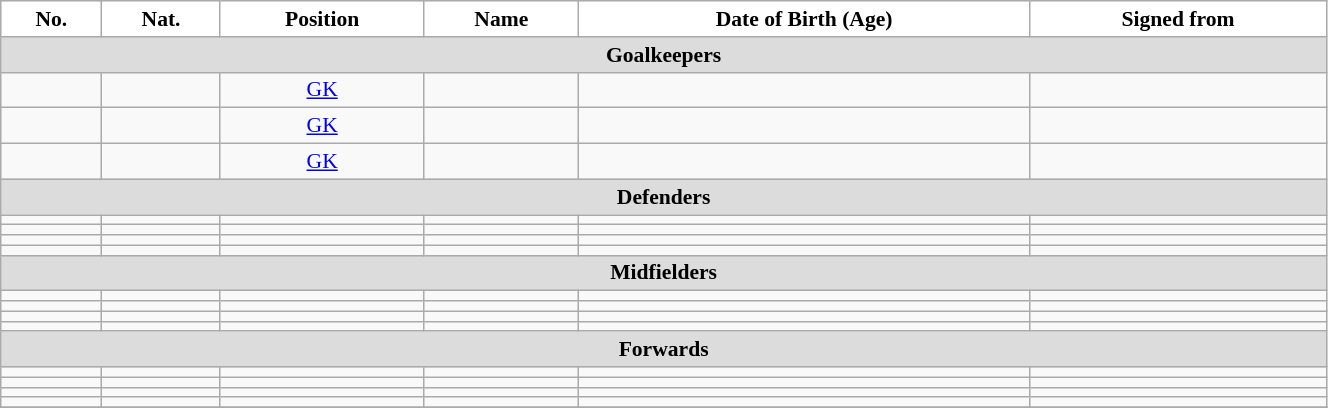<table class="wikitable" style="text-align:center; font-size:90%; width:70%">
<tr>
<th style="background:white; color:black; text-align:center;">No.</th>
<th style="background:white; color:black; text-align:center;">Nat.</th>
<th style="background:white; color:black; text-align:center;">Position</th>
<th style="background:white; color:black; text-align:center;">Name</th>
<th style="background:white; color:black; text-align:center;">Date of Birth (Age)</th>
<th style="background:white; color:black; text-align:center;">Signed from</th>
</tr>
<tr>
<th colspan=10 style="background:#DCDCDC; text-align:center;">Goalkeepers</th>
</tr>
<tr>
<td></td>
<td></td>
<td><a href='#'>GK</a></td>
<td></td>
<td></td>
<td style="text-align:left"></td>
</tr>
<tr>
<td></td>
<td></td>
<td><a href='#'>GK</a></td>
<td></td>
<td></td>
<td style="text-align:left"></td>
</tr>
<tr>
<td></td>
<td></td>
<td><a href='#'>GK</a></td>
<td></td>
<td></td>
<td style="text-align:left"></td>
</tr>
<tr>
<th colspan=10 style="background:#DCDCDC; text-align:center;">Defenders</th>
</tr>
<tr>
<td></td>
<td></td>
<td></td>
<td></td>
<td></td>
<td style="text-align:left"></td>
</tr>
<tr>
<td></td>
<td></td>
<td></td>
<td></td>
<td></td>
<td style="text-align:left"></td>
</tr>
<tr>
<td></td>
<td></td>
<td></td>
<td></td>
<td></td>
<td style="text-align:left"></td>
</tr>
<tr>
<td></td>
<td></td>
<td></td>
<td></td>
<td></td>
<td style="text-align:left"></td>
</tr>
<tr>
<th colspan=10 style="background:#DCDCDC; text-align:center;">Midfielders</th>
</tr>
<tr>
<td></td>
<td></td>
<td></td>
<td></td>
<td></td>
<td style="text-align:left"></td>
</tr>
<tr>
<td></td>
<td></td>
<td></td>
<td></td>
<td></td>
<td style="text-align:left"></td>
</tr>
<tr>
<td></td>
<td></td>
<td></td>
<td></td>
<td></td>
<td style="text-align:left"></td>
</tr>
<tr>
<td></td>
<td></td>
<td></td>
<td></td>
<td></td>
<td style="text-align:left"></td>
</tr>
<tr>
<th colspan=10 style="background:#DCDCDC; text-align:center;">Forwards</th>
</tr>
<tr>
<td></td>
<td></td>
<td></td>
<td></td>
<td></td>
<td style="text-align:left"></td>
</tr>
<tr>
<td></td>
<td></td>
<td></td>
<td></td>
<td></td>
<td style="text-align:left"></td>
</tr>
<tr>
<td></td>
<td></td>
<td></td>
<td></td>
<td></td>
<td style="text-align:left"></td>
</tr>
<tr>
<td></td>
<td></td>
<td></td>
<td></td>
<td></td>
<td style="text-align:left"></td>
</tr>
<tr>
</tr>
</table>
